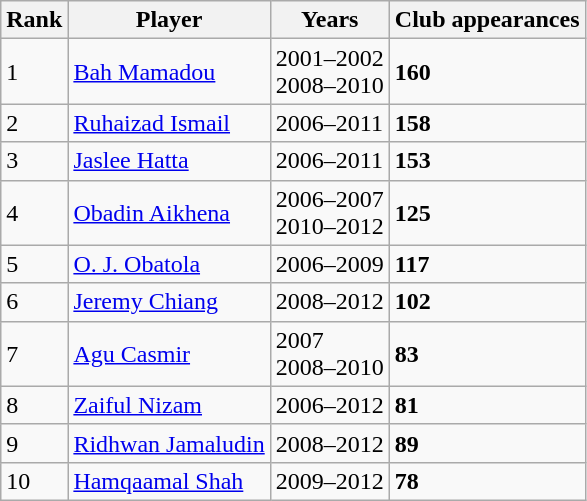<table class="wikitable">
<tr>
<th>Rank</th>
<th>Player</th>
<th>Years</th>
<th>Club appearances</th>
</tr>
<tr>
<td>1</td>
<td> <a href='#'>Bah Mamadou</a></td>
<td>2001–2002<br>2008–2010</td>
<td><strong>160</strong></td>
</tr>
<tr>
<td>2</td>
<td> <a href='#'>Ruhaizad Ismail</a></td>
<td>2006–2011</td>
<td><strong>158</strong></td>
</tr>
<tr>
<td>3</td>
<td> <a href='#'>Jaslee Hatta</a></td>
<td>2006–2011</td>
<td><strong>153</strong></td>
</tr>
<tr>
<td>4</td>
<td> <a href='#'>Obadin Aikhena</a></td>
<td>2006–2007<br>2010–2012</td>
<td><strong>125</strong></td>
</tr>
<tr>
<td>5</td>
<td> <a href='#'>O. J. Obatola</a></td>
<td>2006–2009</td>
<td><strong>117</strong></td>
</tr>
<tr>
<td>6</td>
<td> <a href='#'>Jeremy Chiang</a></td>
<td>2008–2012</td>
<td><strong>102</strong></td>
</tr>
<tr>
<td>7</td>
<td> <a href='#'>Agu Casmir</a></td>
<td>2007<br>2008–2010</td>
<td><strong>83</strong></td>
</tr>
<tr>
<td>8</td>
<td> <a href='#'>Zaiful Nizam</a></td>
<td>2006–2012</td>
<td><strong>81</strong></td>
</tr>
<tr>
<td>9</td>
<td> <a href='#'>Ridhwan Jamaludin</a></td>
<td>2008–2012</td>
<td><strong>89</strong></td>
</tr>
<tr>
<td>10</td>
<td> <a href='#'>Hamqaamal Shah</a></td>
<td>2009–2012</td>
<td><strong>78</strong></td>
</tr>
</table>
